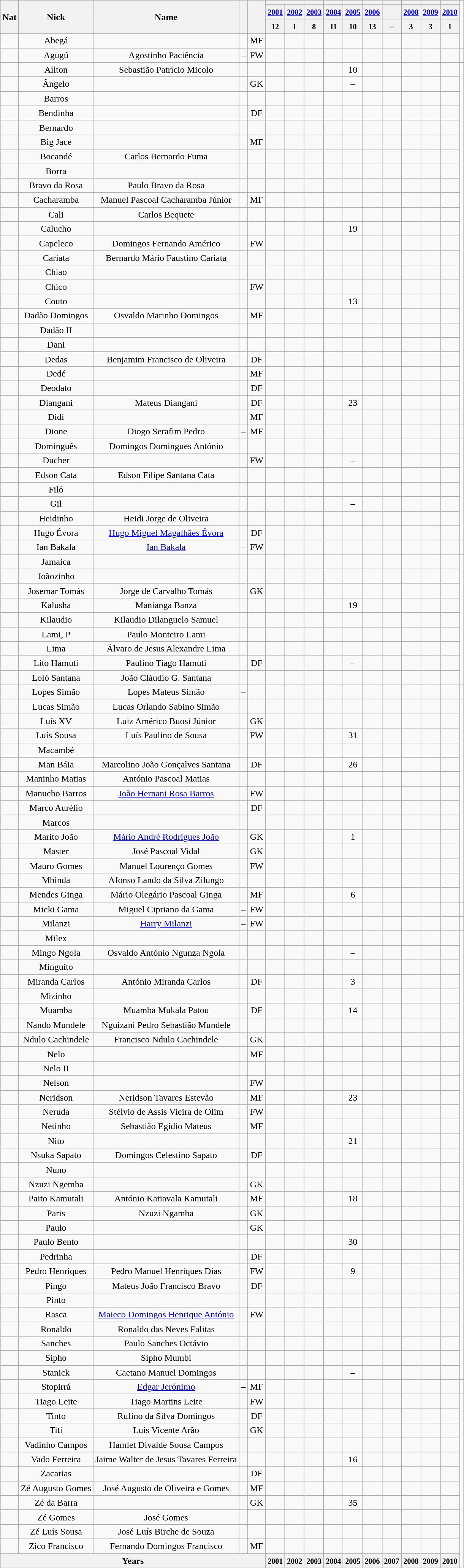<table class="wikitable plainrowheaders sortable" style="text-align:center">
<tr>
<th scope="col" rowspan="3">Nat</th>
<th scope="col" rowspan="3">Nick</th>
<th scope="col" rowspan="3">Name</th>
<th scope="col" rowspan="3"></th>
<th scope="col" rowspan="3"></th>
<th colspan="2"><small></small></th>
<th colspan="1"><small></small></th>
<th colspan="1"><small></small></th>
<th colspan="1"><small></small></th>
<th colspan="1"><small></small></th>
<th colspan="1"><small></small></th>
<th colspan="1"><small></small></th>
<th colspan="1"><small></small></th>
<th colspan="1"><small></small></th>
</tr>
<tr>
<th colspan="1"><small><a href='#'>2001</a></small></th>
<th colspan="1"><small><a href='#'>2002</a></small></th>
<th colspan="1"><small><a href='#'>2003</a></small></th>
<th colspan="1"><small><a href='#'>2004</a></small></th>
<th colspan="1"><small><a href='#'>2005</a></small></th>
<th colspan="1"><small><a href='#'>2006</a></small></th>
<th colspan="1"><small></small></th>
<th colspan="1"><small><a href='#'>2008</a></small></th>
<th colspan="1"><small><a href='#'>2009</a></small></th>
<th colspan="1"><small><a href='#'>2010</a></small></th>
</tr>
<tr>
<th scope="col" rowspan="1"><small>12</small></th>
<th scope="col" rowspan="1"><small>1</small></th>
<th scope="col" rowspan="1"><small>8</small></th>
<th scope="col" rowspan="1"><small>11</small></th>
<th scope="col" rowspan="1"><small>10</small></th>
<th scope="col" rowspan="1"><small>13</small></th>
<th scope="col" rowspan="1">–</th>
<th scope="col" rowspan="1"><small>3</small></th>
<th scope="col" rowspan="1"><small>3</small></th>
<th scope="col" rowspan="1"><small>1</small></th>
</tr>
<tr>
<td></td>
<td>Abegá</td>
<td></td>
<td></td>
<td data-sort-value="3">MF</td>
<td></td>
<td></td>
<td></td>
<td></td>
<td></td>
<td></td>
<td></td>
<td></td>
<td></td>
<td></td>
</tr>
<tr>
<td></td>
<td>Agugú</td>
<td>Agostinho Paciência</td>
<td data-sort-value="99">–</td>
<td data-sort-value="4">FW</td>
<td></td>
<td></td>
<td></td>
<td></td>
<td></td>
<td></td>
<td></td>
<td></td>
<td data-sort-value="20099"><a href='#'></a></td>
<td></td>
<td></td>
</tr>
<tr>
<td></td>
<td data-sort-value="Ailton">Aílton</td>
<td>Sebastião Patrício Micolo</td>
<td></td>
<td></td>
<td></td>
<td></td>
<td></td>
<td></td>
<td>10</td>
<td></td>
<td></td>
<td></td>
<td></td>
<td></td>
</tr>
<tr>
<td></td>
<td data-sort-value="Angelo">Ângelo</td>
<td></td>
<td></td>
<td data-sort-value="1">GK</td>
<td></td>
<td></td>
<td></td>
<td></td>
<td data-sort-value="40">–</td>
<td></td>
<td></td>
<td></td>
<td></td>
<td></td>
</tr>
<tr>
<td></td>
<td>Barros</td>
<td></td>
<td></td>
<td data-sort-value="2"></td>
<td></td>
<td></td>
<td></td>
<td></td>
<td></td>
<td></td>
<td></td>
<td></td>
<td></td>
<td></td>
</tr>
<tr>
<td></td>
<td>Bendinha</td>
<td></td>
<td></td>
<td data-sort-value="2">DF</td>
<td></td>
<td></td>
<td></td>
<td></td>
<td></td>
<td></td>
<td></td>
<td></td>
<td></td>
<td></td>
</tr>
<tr>
<td></td>
<td>Bernardo</td>
<td></td>
<td></td>
<td></td>
<td></td>
<td></td>
<td></td>
<td></td>
<td></td>
<td></td>
<td></td>
<td></td>
<td></td>
<td></td>
</tr>
<tr>
<td></td>
<td>Big Jace</td>
<td></td>
<td></td>
<td data-sort-value="3">MF</td>
<td></td>
<td></td>
<td></td>
<td></td>
<td></td>
<td></td>
<td></td>
<td></td>
<td></td>
<td></td>
</tr>
<tr>
<td></td>
<td>Bocandé</td>
<td>Carlos Bernardo Fuma</td>
<td></td>
<td></td>
<td></td>
<td></td>
<td></td>
<td></td>
<td></td>
<td></td>
<td></td>
<td></td>
<td></td>
<td></td>
</tr>
<tr>
<td></td>
<td>Borra</td>
<td></td>
<td></td>
<td data-sort-value="3"></td>
<td></td>
<td></td>
<td></td>
<td></td>
<td></td>
<td></td>
<td></td>
<td></td>
<td></td>
<td></td>
</tr>
<tr>
<td></td>
<td>Bravo da Rosa</td>
<td>Paulo Bravo da Rosa</td>
<td></td>
<td></td>
<td></td>
<td></td>
<td></td>
<td></td>
<td></td>
<td></td>
<td data-sort-value="20077"><a href='#'></a></td>
<td></td>
<td></td>
<td></td>
</tr>
<tr>
<td></td>
<td>Cacharamba</td>
<td>Manuel Pascoal Cacharamba Júnior</td>
<td></td>
<td data-sort-value="3">MF</td>
<td></td>
<td></td>
<td></td>
<td></td>
<td></td>
<td></td>
<td></td>
<td></td>
<td></td>
<td></td>
</tr>
<tr>
<td></td>
<td>Cali</td>
<td>Carlos Bequete</td>
<td></td>
<td data-sort-value="3"></td>
<td></td>
<td></td>
<td></td>
<td></td>
<td></td>
<td></td>
<td></td>
<td></td>
<td></td>
<td></td>
</tr>
<tr>
<td></td>
<td>Calucho</td>
<td></td>
<td></td>
<td></td>
<td></td>
<td></td>
<td></td>
<td></td>
<td>19</td>
<td></td>
<td></td>
<td></td>
<td></td>
<td></td>
</tr>
<tr>
<td></td>
<td>Capeleco</td>
<td>Domingos Fernando Américo</td>
<td></td>
<td data-sort-value="4">FW</td>
<td></td>
<td></td>
<td></td>
<td></td>
<td></td>
<td></td>
<td data-sort-value="20077"><a href='#'></a></td>
<td></td>
<td></td>
<td></td>
</tr>
<tr>
<td></td>
<td>Cariata</td>
<td>Bernardo Mário Faustino Cariata</td>
<td></td>
<td></td>
<td></td>
<td></td>
<td></td>
<td></td>
<td></td>
<td></td>
<td></td>
<td></td>
<td></td>
<td></td>
</tr>
<tr>
<td></td>
<td>Chiao</td>
<td></td>
<td></td>
<td></td>
<td></td>
<td></td>
<td></td>
<td></td>
<td></td>
<td></td>
<td></td>
<td></td>
<td></td>
<td></td>
</tr>
<tr>
<td></td>
<td>Chico</td>
<td></td>
<td></td>
<td data-sort-value="4">FW</td>
<td></td>
<td></td>
<td></td>
<td></td>
<td></td>
<td></td>
<td></td>
<td></td>
<td></td>
<td></td>
</tr>
<tr>
<td></td>
<td>Couto</td>
<td></td>
<td></td>
<td></td>
<td></td>
<td></td>
<td></td>
<td></td>
<td>13</td>
<td></td>
<td></td>
<td></td>
<td></td>
<td></td>
</tr>
<tr>
<td></td>
<td>Dadão Domingos</td>
<td>Osvaldo Marinho Domingos</td>
<td></td>
<td data-sort-value="3">MF</td>
<td></td>
<td></td>
<td></td>
<td></td>
<td></td>
<td></td>
<td></td>
<td></td>
<td data-sort-value="20099"><a href='#'></a></td>
<td></td>
</tr>
<tr>
<td></td>
<td>Dadão II</td>
<td></td>
<td></td>
<td></td>
<td></td>
<td></td>
<td></td>
<td></td>
<td></td>
<td></td>
<td></td>
<td></td>
<td></td>
<td></td>
</tr>
<tr>
<td></td>
<td>Dani</td>
<td></td>
<td></td>
<td></td>
<td></td>
<td></td>
<td></td>
<td></td>
<td></td>
<td></td>
<td></td>
<td></td>
<td></td>
<td></td>
</tr>
<tr>
<td></td>
<td>Dedas</td>
<td>Benjamim Francisco de Oliveira</td>
<td></td>
<td data-sort-value="2">DF</td>
<td></td>
<td></td>
<td></td>
<td></td>
<td data-sort-value="2005"><a href='#'></a></td>
<td></td>
<td data-sort-value="20077"><a href='#'></a></td>
<td></td>
<td></td>
<td></td>
</tr>
<tr>
<td></td>
<td>Dedé</td>
<td></td>
<td></td>
<td data-sort-value="3">MF</td>
<td></td>
<td></td>
<td></td>
<td></td>
<td></td>
<td></td>
<td></td>
<td></td>
<td></td>
<td></td>
</tr>
<tr>
<td></td>
<td>Deodato</td>
<td></td>
<td></td>
<td data-sort-value="2">DF</td>
<td></td>
<td></td>
<td></td>
<td></td>
<td></td>
<td></td>
<td></td>
<td></td>
<td></td>
<td></td>
</tr>
<tr>
<td></td>
<td>Diangani</td>
<td>Mateus Diangani</td>
<td></td>
<td data-sort-value="2">DF</td>
<td></td>
<td></td>
<td></td>
<td></td>
<td>23</td>
<td></td>
<td data-sort-value="20077"><a href='#'></a></td>
<td></td>
<td></td>
<td></td>
</tr>
<tr>
<td></td>
<td>Didí</td>
<td></td>
<td></td>
<td data-sort-value="3">MF</td>
<td></td>
<td></td>
<td></td>
<td></td>
<td></td>
<td></td>
<td></td>
<td></td>
<td></td>
<td></td>
</tr>
<tr>
<td></td>
<td>Dione</td>
<td>Diogo Serafim Pedro</td>
<td data-sort-value="99">–</td>
<td data-sort-value="3">MF</td>
<td></td>
<td></td>
<td></td>
<td></td>
<td></td>
<td></td>
<td></td>
<td data-sort-value="20088"><a href='#'></a></td>
<td></td>
<td></td>
<td></td>
</tr>
<tr>
<td></td>
<td>Dominguês</td>
<td>Domingos Domingues António</td>
<td></td>
<td></td>
<td></td>
<td></td>
<td></td>
<td></td>
<td></td>
<td></td>
<td></td>
<td></td>
<td></td>
<td></td>
</tr>
<tr>
<td></td>
<td>Ducher</td>
<td></td>
<td></td>
<td data-sort-value="4">FW</td>
<td></td>
<td></td>
<td></td>
<td></td>
<td data-sort-value="40">–</td>
<td></td>
<td></td>
<td></td>
<td></td>
<td></td>
</tr>
<tr>
<td></td>
<td>Edson Cata</td>
<td>Edson Filipe Santana Cata</td>
<td></td>
<td></td>
<td></td>
<td></td>
<td></td>
<td></td>
<td></td>
<td></td>
<td></td>
<td></td>
<td></td>
<td></td>
</tr>
<tr>
<td></td>
<td>Filó</td>
<td></td>
<td></td>
<td></td>
<td></td>
<td></td>
<td></td>
<td></td>
<td></td>
<td></td>
<td></td>
<td></td>
<td></td>
<td></td>
</tr>
<tr>
<td></td>
<td>Gil</td>
<td></td>
<td></td>
<td></td>
<td></td>
<td></td>
<td></td>
<td></td>
<td data-sort-value="40">–</td>
<td></td>
<td></td>
<td></td>
<td></td>
<td></td>
</tr>
<tr>
<td></td>
<td>Heidinho </td>
<td>Heidi Jorge de Oliveira</td>
<td></td>
<td data-sort-value="2"></td>
<td></td>
<td></td>
<td></td>
<td></td>
<td></td>
<td></td>
<td data-sort-value="20077"><a href='#'></a></td>
<td></td>
<td></td>
<td></td>
</tr>
<tr>
<td></td>
<td>Hugo Évora</td>
<td><a href='#'>Hugo Miguel Magalhães Évora</a></td>
<td></td>
<td data-sort-value="2">DF</td>
<td></td>
<td></td>
<td></td>
<td></td>
<td></td>
<td></td>
<td></td>
<td></td>
<td></td>
<td></td>
</tr>
<tr>
<td></td>
<td>Ian Bakala</td>
<td><a href='#'>Ian Bakala</a></td>
<td data-sort-value="99">–</td>
<td>FW</td>
<td></td>
<td></td>
<td></td>
<td></td>
<td></td>
<td></td>
<td></td>
<td></td>
<td></td>
<td></td>
<td></td>
</tr>
<tr>
<td></td>
<td>Jamaica</td>
<td></td>
<td></td>
<td></td>
<td></td>
<td></td>
<td></td>
<td></td>
<td></td>
<td></td>
<td></td>
<td></td>
<td></td>
<td></td>
</tr>
<tr>
<td></td>
<td data-sort-value="Joaozinho">Joãozinho</td>
<td></td>
<td></td>
<td></td>
<td></td>
<td></td>
<td></td>
<td></td>
<td></td>
<td></td>
<td></td>
<td></td>
<td></td>
<td></td>
</tr>
<tr>
<td></td>
<td>Josemar Tomás</td>
<td>Jorge de Carvalho Tomás</td>
<td></td>
<td data-sort-value="1">GK</td>
<td></td>
<td></td>
<td></td>
<td></td>
<td></td>
<td></td>
<td></td>
<td data-sort-value="20088"><a href='#'></a></td>
<td></td>
<td></td>
</tr>
<tr>
<td></td>
<td>Kalusha </td>
<td>Manianga Banza</td>
<td></td>
<td></td>
<td></td>
<td></td>
<td></td>
<td></td>
<td>19</td>
<td data-sort-value="20066"><a href='#'></a></td>
<td></td>
<td></td>
<td></td>
<td></td>
</tr>
<tr>
<td></td>
<td>Kilaudio</td>
<td>Kilaudio Dilanguelo Samuel</td>
<td></td>
<td></td>
<td></td>
<td></td>
<td></td>
<td></td>
<td></td>
<td></td>
<td></td>
<td></td>
<td></td>
<td></td>
</tr>
<tr>
<td></td>
<td>Lami, P</td>
<td>Paulo Monteiro Lami</td>
<td></td>
<td></td>
<td></td>
<td></td>
<td></td>
<td></td>
<td data-sort-value="2005"><a href='#'></a></td>
<td></td>
<td></td>
<td data-sort-value="20088"><a href='#'></a></td>
<td></td>
<td></td>
</tr>
<tr>
<td></td>
<td>Lima</td>
<td data-sort-value="Alvaro">Álvaro de Jesus Alexandre Lima</td>
<td></td>
<td></td>
<td></td>
<td></td>
<td></td>
<td></td>
<td></td>
<td></td>
<td></td>
<td></td>
<td></td>
<td></td>
</tr>
<tr>
<td></td>
<td>Lito Hamuti</td>
<td>Paulino Tiago Hamuti</td>
<td></td>
<td data-sort-value="2">DF</td>
<td></td>
<td></td>
<td></td>
<td></td>
<td data-sort-value="40">–</td>
<td></td>
<td></td>
<td></td>
<td></td>
<td></td>
</tr>
<tr>
<td></td>
<td>Loló Santana</td>
<td>João Cláudio G. Santana</td>
<td></td>
<td></td>
<td></td>
<td></td>
<td></td>
<td></td>
<td></td>
<td></td>
<td></td>
<td></td>
<td></td>
<td></td>
</tr>
<tr>
<td></td>
<td>Lopes Simão</td>
<td>Lopes Mateus Simão</td>
<td data-sort-value="99">–</td>
<td data-sort-value="2"></td>
<td></td>
<td></td>
<td></td>
<td></td>
<td></td>
<td></td>
<td></td>
<td></td>
<td></td>
<td></td>
<td></td>
</tr>
<tr>
<td></td>
<td>Lucas Simão</td>
<td>Lucas Orlando Sabino Simão</td>
<td></td>
<td></td>
<td></td>
<td></td>
<td></td>
<td></td>
<td></td>
<td></td>
<td></td>
<td></td>
<td></td>
<td></td>
</tr>
<tr>
<td></td>
<td data-sort-value="Luis X">Luís XV</td>
<td>Luiz Américo Buosi Júnior</td>
<td></td>
<td data-sort-value="1">GK</td>
<td></td>
<td></td>
<td></td>
<td></td>
<td></td>
<td></td>
<td></td>
<td></td>
<td></td>
<td></td>
</tr>
<tr>
<td></td>
<td data-sort-value="Luis">Luís Sousa</td>
<td data-sort-value="Luis P">Luís Paulino de Sousa</td>
<td></td>
<td data-sort-value="4">FW</td>
<td></td>
<td></td>
<td></td>
<td></td>
<td>31</td>
<td></td>
<td></td>
<td></td>
<td></td>
<td></td>
</tr>
<tr>
<td></td>
<td>Macambé</td>
<td></td>
<td></td>
<td></td>
<td></td>
<td></td>
<td data-sort-value="20033"><a href='#'></a></td>
<td></td>
<td></td>
<td></td>
<td></td>
<td></td>
<td></td>
<td></td>
</tr>
<tr>
<td></td>
<td>Man Báia</td>
<td>Marcolino João Gonçalves Santana</td>
<td></td>
<td data-sort-value="2">DF</td>
<td></td>
<td></td>
<td></td>
<td></td>
<td>26</td>
<td></td>
<td data-sort-value="20077"><a href='#'></a></td>
<td></td>
<td></td>
<td></td>
</tr>
<tr>
<td></td>
<td>Maninho Matias</td>
<td>António Pascoal Matias</td>
<td></td>
<td data-sort-value="2"></td>
<td></td>
<td data-sort-value="20022"><a href='#'></a></td>
<td></td>
<td></td>
<td data-sort-value="2005"><a href='#'></a></td>
<td></td>
<td></td>
<td></td>
<td></td>
<td></td>
</tr>
<tr>
<td></td>
<td>Manucho Barros</td>
<td data-sort-value="Joao H"><a href='#'>João Hernani Rosa Barros</a></td>
<td></td>
<td data-sort-value="4">FW</td>
<td></td>
<td></td>
<td></td>
<td></td>
<td></td>
<td></td>
<td data-sort-value="20077"><a href='#'></a></td>
<td></td>
<td></td>
<td></td>
</tr>
<tr>
<td></td>
<td>Marco Aurélio</td>
<td></td>
<td></td>
<td data-sort-value="2">DF</td>
<td></td>
<td></td>
<td></td>
<td></td>
<td></td>
<td></td>
<td></td>
<td></td>
<td></td>
<td></td>
</tr>
<tr>
<td></td>
<td>Marcos</td>
<td></td>
<td></td>
<td></td>
<td></td>
<td></td>
<td></td>
<td></td>
<td></td>
<td></td>
<td></td>
<td></td>
<td></td>
<td></td>
</tr>
<tr>
<td></td>
<td>Marito João</td>
<td data-sort-value="Mario A"><a href='#'>Mário André Rodrigues João</a></td>
<td></td>
<td data-sort-value="1">GK</td>
<td></td>
<td></td>
<td></td>
<td></td>
<td data-sort-value="01">1</td>
<td></td>
<td></td>
<td></td>
<td></td>
<td></td>
</tr>
<tr>
<td></td>
<td>Master</td>
<td>José Pascoal Vidal</td>
<td></td>
<td data-sort-value="1">GK</td>
<td></td>
<td></td>
<td></td>
<td></td>
<td data-sort-value="2005"><a href='#'></a></td>
<td></td>
<td></td>
<td></td>
<td></td>
<td></td>
</tr>
<tr>
<td></td>
<td>Mauro Gomes</td>
<td>Manuel Lourenço Gomes</td>
<td></td>
<td data-sort-value="4">FW</td>
<td></td>
<td></td>
<td></td>
<td></td>
<td></td>
<td></td>
<td></td>
<td></td>
<td></td>
<td></td>
</tr>
<tr>
<td></td>
<td>Mbinda</td>
<td>Afonso Lando da Silva Zilungo</td>
<td></td>
<td></td>
<td></td>
<td></td>
<td></td>
<td></td>
<td></td>
<td></td>
<td></td>
<td></td>
<td></td>
<td></td>
</tr>
<tr>
<td></td>
<td>Mendes Ginga</td>
<td data-sort-value="Mario O">Mário Olegário Pascoal Ginga</td>
<td></td>
<td data-sort-value="3">MF</td>
<td></td>
<td></td>
<td></td>
<td></td>
<td data-sort-value="06">6</td>
<td></td>
<td data-sort-value="20077"><a href='#'></a></td>
<td></td>
<td></td>
<td></td>
</tr>
<tr>
<td></td>
<td>Micki Gama</td>
<td>Miguel Cipriano da Gama</td>
<td data-sort-value="99">–</td>
<td data-sort-value="4">FW</td>
<td></td>
<td></td>
<td></td>
<td></td>
<td></td>
<td></td>
<td></td>
<td></td>
<td></td>
<td></td>
<td></td>
</tr>
<tr>
<td></td>
<td>Milanzi</td>
<td><a href='#'>Harry Milanzi</a></td>
<td data-sort-value="99">–</td>
<td>FW</td>
<td></td>
<td></td>
<td></td>
<td></td>
<td></td>
<td></td>
<td></td>
<td></td>
<td></td>
<td></td>
<td></td>
</tr>
<tr>
<td></td>
<td>Milex</td>
<td></td>
<td></td>
<td></td>
<td></td>
<td></td>
<td></td>
<td></td>
<td></td>
<td></td>
<td></td>
<td></td>
<td></td>
<td></td>
</tr>
<tr>
<td></td>
<td>Mingo Ngola</td>
<td>Osvaldo António Ngunza Ngola</td>
<td></td>
<td data-sort-value="3"></td>
<td></td>
<td></td>
<td></td>
<td></td>
<td data-sort-value="40">–</td>
<td></td>
<td></td>
<td></td>
<td></td>
<td></td>
</tr>
<tr>
<td></td>
<td>Minguito</td>
<td></td>
<td></td>
<td></td>
<td></td>
<td></td>
<td></td>
<td></td>
<td></td>
<td></td>
<td></td>
<td></td>
<td></td>
<td></td>
</tr>
<tr>
<td></td>
<td>Miranda Carlos</td>
<td>António Miranda Carlos</td>
<td></td>
<td data-sort-value="2">DF</td>
<td></td>
<td></td>
<td></td>
<td></td>
<td data-sort-value="03">3</td>
<td></td>
<td></td>
<td></td>
<td></td>
<td></td>
</tr>
<tr>
<td></td>
<td>Mizinho</td>
<td></td>
<td></td>
<td></td>
<td></td>
<td></td>
<td></td>
<td></td>
<td></td>
<td></td>
<td></td>
<td></td>
<td></td>
<td></td>
</tr>
<tr>
<td></td>
<td>Muamba</td>
<td>Muamba Mukala Patou</td>
<td></td>
<td data-sort-value="2">DF</td>
<td></td>
<td></td>
<td></td>
<td></td>
<td>14</td>
<td></td>
<td></td>
<td></td>
<td></td>
<td></td>
</tr>
<tr>
<td></td>
<td>Nando Mundele</td>
<td>Nguizani Pedro Sebastião Mundele</td>
<td></td>
<td data-sort-value="2"></td>
<td></td>
<td></td>
<td></td>
<td></td>
<td></td>
<td></td>
<td></td>
<td></td>
<td></td>
<td></td>
</tr>
<tr>
<td></td>
<td>Ndulo Cachindele</td>
<td>Francisco Ndulo Cachindele</td>
<td></td>
<td data-sort-value="1">GK</td>
<td></td>
<td></td>
<td></td>
<td></td>
<td></td>
<td></td>
<td></td>
<td></td>
<td></td>
<td></td>
</tr>
<tr>
<td></td>
<td>Nelo</td>
<td></td>
<td></td>
<td data-sort-value="3">MF</td>
<td></td>
<td></td>
<td></td>
<td></td>
<td></td>
<td></td>
<td></td>
<td></td>
<td></td>
<td></td>
</tr>
<tr>
<td></td>
<td>Nelo II</td>
<td></td>
<td></td>
<td></td>
<td></td>
<td></td>
<td></td>
<td></td>
<td></td>
<td></td>
<td></td>
<td></td>
<td></td>
<td></td>
</tr>
<tr>
<td></td>
<td>Nelson</td>
<td></td>
<td></td>
<td data-sort-value="4">FW</td>
<td></td>
<td></td>
<td></td>
<td></td>
<td></td>
<td></td>
<td></td>
<td></td>
<td></td>
<td></td>
</tr>
<tr>
<td></td>
<td>Neridson </td>
<td>Neridson Tavares Estevão</td>
<td></td>
<td data-sort-value="3">MF</td>
<td></td>
<td></td>
<td></td>
<td></td>
<td>23</td>
<td></td>
<td></td>
<td></td>
<td></td>
<td></td>
</tr>
<tr>
<td></td>
<td>Neruda</td>
<td>Stélvio de Assis Vieira de Olim</td>
<td></td>
<td data-sort-value="4">FW</td>
<td></td>
<td></td>
<td data-sort-value="20033"><a href='#'></a></td>
<td></td>
<td></td>
<td></td>
<td></td>
<td></td>
<td></td>
<td></td>
</tr>
<tr>
<td></td>
<td>Netinho</td>
<td>Sebastião Egídio Mateus</td>
<td></td>
<td data-sort-value="3">MF</td>
<td></td>
<td></td>
<td></td>
<td></td>
<td></td>
<td></td>
<td></td>
<td data-sort-value="20088"><a href='#'></a></td>
<td></td>
<td></td>
</tr>
<tr>
<td></td>
<td>Nito</td>
<td></td>
<td></td>
<td></td>
<td></td>
<td></td>
<td></td>
<td></td>
<td>21</td>
<td></td>
<td></td>
<td></td>
<td></td>
<td></td>
</tr>
<tr>
<td></td>
<td>Nsuka Sapato</td>
<td>Domingos Celestino Sapato</td>
<td></td>
<td data-sort-value="2">DF</td>
<td></td>
<td></td>
<td></td>
<td></td>
<td></td>
<td></td>
<td></td>
<td></td>
<td data-sort-value="20099"><a href='#'></a></td>
<td></td>
</tr>
<tr>
<td></td>
<td>Nuno</td>
<td></td>
<td></td>
<td></td>
<td></td>
<td></td>
<td data-sort-value="20033"><a href='#'></a></td>
<td></td>
<td></td>
<td></td>
<td></td>
<td></td>
<td></td>
<td></td>
</tr>
<tr>
<td></td>
<td>Nzuzi Ngemba</td>
<td></td>
<td></td>
<td data-sort-value="1">GK</td>
<td></td>
<td></td>
<td></td>
<td></td>
<td></td>
<td></td>
<td></td>
<td></td>
<td></td>
<td></td>
</tr>
<tr>
<td></td>
<td>Paito Kamutali</td>
<td>António Katiavala Kamutali</td>
<td></td>
<td data-sort-value="3">MF</td>
<td></td>
<td></td>
<td></td>
<td></td>
<td>18</td>
<td></td>
<td></td>
<td></td>
<td data-sort-value="20099"><a href='#'></a></td>
<td></td>
</tr>
<tr>
<td></td>
<td>Paris</td>
<td>Nzuzi Ngamba</td>
<td></td>
<td data-sort-value="1">GK</td>
<td></td>
<td></td>
<td></td>
<td></td>
<td></td>
<td></td>
<td></td>
<td></td>
<td></td>
<td></td>
</tr>
<tr>
<td></td>
<td>Paulo</td>
<td></td>
<td></td>
<td data-sort-value="1">GK</td>
<td></td>
<td></td>
<td></td>
<td></td>
<td></td>
<td></td>
<td></td>
<td></td>
<td></td>
<td></td>
</tr>
<tr>
<td></td>
<td>Paulo Bento</td>
<td></td>
<td></td>
<td></td>
<td></td>
<td></td>
<td></td>
<td></td>
<td>30</td>
<td></td>
<td></td>
<td></td>
<td></td>
<td></td>
</tr>
<tr>
<td></td>
<td>Pedrinha</td>
<td></td>
<td></td>
<td data-sort-value="2">DF</td>
<td></td>
<td></td>
<td></td>
<td></td>
<td></td>
<td></td>
<td></td>
<td></td>
<td></td>
<td></td>
</tr>
<tr>
<td></td>
<td>Pedro Henriques</td>
<td>Pedro Manuel Henriques Dias</td>
<td></td>
<td data-sort-value="4">FW</td>
<td></td>
<td></td>
<td></td>
<td></td>
<td data-sort-value="09">9</td>
<td></td>
<td></td>
<td></td>
<td></td>
<td></td>
</tr>
<tr>
<td></td>
<td>Pingo</td>
<td>Mateus João Francisco Bravo</td>
<td></td>
<td data-sort-value="2">DF</td>
<td></td>
<td></td>
<td></td>
<td></td>
<td></td>
<td></td>
<td></td>
<td></td>
<td data-sort-value="20099"><a href='#'></a></td>
<td></td>
</tr>
<tr>
<td></td>
<td>Pinto</td>
<td></td>
<td></td>
<td></td>
<td></td>
<td></td>
<td></td>
<td></td>
<td></td>
<td></td>
<td></td>
<td></td>
<td></td>
<td></td>
</tr>
<tr>
<td></td>
<td>Rasca</td>
<td><a href='#'>Maieco Domingos Henrique António</a></td>
<td></td>
<td data-sort-value="4">FW</td>
<td></td>
<td></td>
<td data-sort-value="20033"><a href='#'></a></td>
<td></td>
<td data-sort-value="2005"><a href='#'></a></td>
<td></td>
<td></td>
<td></td>
<td></td>
<td></td>
</tr>
<tr>
<td></td>
<td>Ronaldo</td>
<td>Ronaldo das Neves Falitas</td>
<td></td>
<td></td>
<td></td>
<td></td>
<td></td>
<td></td>
<td></td>
<td></td>
<td></td>
<td></td>
<td></td>
<td></td>
</tr>
<tr>
<td></td>
<td>Sanches</td>
<td>Paulo Sanches Octávio</td>
<td></td>
<td data-sort-value="2"></td>
<td></td>
<td></td>
<td></td>
<td></td>
<td></td>
<td></td>
<td></td>
<td></td>
<td></td>
<td></td>
</tr>
<tr>
<td></td>
<td>Sipho</td>
<td>Sipho Mumbi</td>
<td></td>
<td></td>
<td></td>
<td></td>
<td></td>
<td></td>
<td></td>
<td></td>
<td></td>
<td></td>
<td></td>
<td></td>
</tr>
<tr>
<td></td>
<td>Stanick</td>
<td>Caetano Manuel Domingos</td>
<td></td>
<td></td>
<td></td>
<td></td>
<td></td>
<td></td>
<td data-sort-value="40">–</td>
<td></td>
<td></td>
<td></td>
<td></td>
<td></td>
</tr>
<tr>
<td></td>
<td>Stopirrá</td>
<td><a href='#'>Edgar Jerónimo</a></td>
<td data-sort-value="99">–</td>
<td data-sort-value="3">MF</td>
<td></td>
<td></td>
<td></td>
<td></td>
<td></td>
<td></td>
<td></td>
<td></td>
<td></td>
<td></td>
<td></td>
</tr>
<tr>
<td></td>
<td>Tiago Leite</td>
<td>Tiago Martins Leite</td>
<td></td>
<td data-sort-value="4">FW</td>
<td></td>
<td></td>
<td></td>
<td></td>
<td></td>
<td></td>
<td></td>
<td></td>
<td></td>
<td></td>
</tr>
<tr>
<td></td>
<td>Tinto</td>
<td>Rufino da Silva Domingos</td>
<td></td>
<td data-sort-value="2">DF</td>
<td></td>
<td></td>
<td></td>
<td></td>
<td data-sort-value="2005"><a href='#'></a></td>
<td></td>
<td></td>
<td></td>
<td></td>
<td></td>
</tr>
<tr>
<td></td>
<td>Tití</td>
<td data-sort-value="Luis V">Luís Vicente Arão</td>
<td></td>
<td data-sort-value="1">GK</td>
<td></td>
<td></td>
<td></td>
<td></td>
<td></td>
<td></td>
<td></td>
<td></td>
<td></td>
<td></td>
</tr>
<tr>
<td></td>
<td>Vadinho Campos</td>
<td>Hamlet Divalde Sousa Campos</td>
<td></td>
<td data-sort-value="2"></td>
<td></td>
<td></td>
<td></td>
<td></td>
<td></td>
<td></td>
<td data-sort-value="20077"><a href='#'></a></td>
<td></td>
<td></td>
<td></td>
</tr>
<tr>
<td></td>
<td>Vado Ferreira</td>
<td>Jaime Walter de Jesus Tavares Ferreira</td>
<td></td>
<td data-sort-value="2"></td>
<td></td>
<td></td>
<td></td>
<td></td>
<td>16</td>
<td></td>
<td></td>
<td></td>
<td data-sort-value="20099"><a href='#'></a></td>
<td></td>
</tr>
<tr>
<td></td>
<td>Zacarias</td>
<td></td>
<td></td>
<td data-sort-value="2">DF</td>
<td></td>
<td></td>
<td></td>
<td></td>
<td></td>
<td></td>
<td></td>
<td></td>
<td></td>
<td></td>
</tr>
<tr>
<td></td>
<td data-sort-value="Ze A">Zé Augusto Gomes</td>
<td>José Augusto de Oliveira e Gomes</td>
<td></td>
<td data-sort-value="3">MF</td>
<td></td>
<td></td>
<td></td>
<td data-sort-value="20044"><a href='#'></a></td>
<td></td>
<td></td>
<td></td>
<td></td>
<td></td>
<td></td>
</tr>
<tr>
<td></td>
<td data-sort-value="Ze D">Zé da Barra</td>
<td></td>
<td></td>
<td data-sort-value="1">GK</td>
<td></td>
<td></td>
<td></td>
<td></td>
<td>35</td>
<td></td>
<td></td>
<td></td>
<td></td>
<td></td>
</tr>
<tr>
<td></td>
<td data-sort-value="Ze G">Zé Gomes</td>
<td>José Gomes</td>
<td></td>
<td data-sort-value="2"></td>
<td></td>
<td></td>
<td></td>
<td></td>
<td></td>
<td></td>
<td></td>
<td></td>
<td></td>
<td></td>
</tr>
<tr>
<td></td>
<td data-sort-value="Ze L">Zé Luís Sousa</td>
<td>José Luís Birche de Souza</td>
<td></td>
<td></td>
<td></td>
<td></td>
<td></td>
<td></td>
<td></td>
<td></td>
<td></td>
<td></td>
<td></td>
<td></td>
</tr>
<tr>
<td></td>
<td>Zico Francisco</td>
<td>Fernando Domingos Francisco</td>
<td></td>
<td data-sort-value="3">MF</td>
<td></td>
<td></td>
<td></td>
<td></td>
<td></td>
<td></td>
<td></td>
<td></td>
<td></td>
<td></td>
</tr>
<tr>
<th colspan=5>Years</th>
<th><small>2001</small></th>
<th><small>2002</small></th>
<th><small>2003</small></th>
<th><small>2004</small></th>
<th><small>2005</small></th>
<th><small>2006</small></th>
<th><small>2007</small></th>
<th><small>2008</small></th>
<th><small>2009</small></th>
<th><small>2010</small></th>
</tr>
</table>
